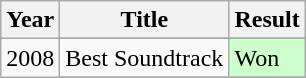<table class="wikitable">
<tr>
<th>Year</th>
<th>Title</th>
<th>Result</th>
</tr>
<tr>
<td rowspan="4">2008</td>
</tr>
<tr>
<td>Best Soundtrack</td>
<td style="background:#cfc;">Won</td>
</tr>
<tr>
</tr>
</table>
